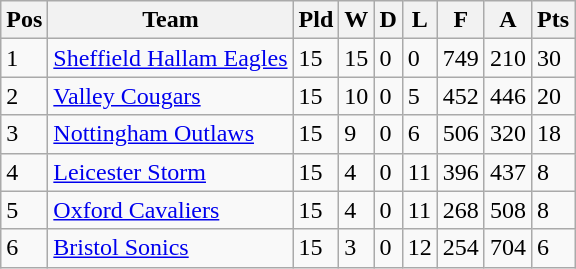<table class="wikitable">
<tr>
<th>Pos</th>
<th>Team</th>
<th>Pld</th>
<th>W</th>
<th>D</th>
<th>L</th>
<th>F</th>
<th>A</th>
<th>Pts</th>
</tr>
<tr>
<td>1</td>
<td><a href='#'>Sheffield Hallam Eagles</a></td>
<td>15</td>
<td>15</td>
<td>0</td>
<td>0</td>
<td>749</td>
<td>210</td>
<td>30</td>
</tr>
<tr>
<td>2</td>
<td><a href='#'>Valley Cougars</a></td>
<td>15</td>
<td>10</td>
<td>0</td>
<td>5</td>
<td>452</td>
<td>446</td>
<td>20</td>
</tr>
<tr>
<td>3</td>
<td><a href='#'>Nottingham Outlaws</a></td>
<td>15</td>
<td>9</td>
<td>0</td>
<td>6</td>
<td>506</td>
<td>320</td>
<td>18</td>
</tr>
<tr>
<td>4</td>
<td><a href='#'>Leicester Storm</a></td>
<td>15</td>
<td>4</td>
<td>0</td>
<td>11</td>
<td>396</td>
<td>437</td>
<td>8</td>
</tr>
<tr>
<td>5</td>
<td><a href='#'>Oxford Cavaliers</a></td>
<td>15</td>
<td>4</td>
<td>0</td>
<td>11</td>
<td>268</td>
<td>508</td>
<td>8</td>
</tr>
<tr>
<td>6</td>
<td><a href='#'>Bristol Sonics</a></td>
<td>15</td>
<td>3</td>
<td>0</td>
<td>12</td>
<td>254</td>
<td>704</td>
<td>6</td>
</tr>
</table>
